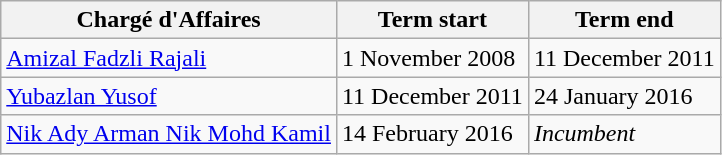<table class=wikitable>
<tr>
<th>Chargé d'Affaires</th>
<th>Term start</th>
<th>Term end</th>
</tr>
<tr>
<td><a href='#'>Amizal Fadzli Rajali</a></td>
<td>1 November 2008</td>
<td>11 December 2011</td>
</tr>
<tr>
<td><a href='#'>Yubazlan Yusof</a></td>
<td>11 December 2011</td>
<td>24 January 2016</td>
</tr>
<tr>
<td><a href='#'>Nik Ady Arman Nik Mohd Kamil</a></td>
<td>14 February 2016</td>
<td><em>Incumbent</em></td>
</tr>
</table>
